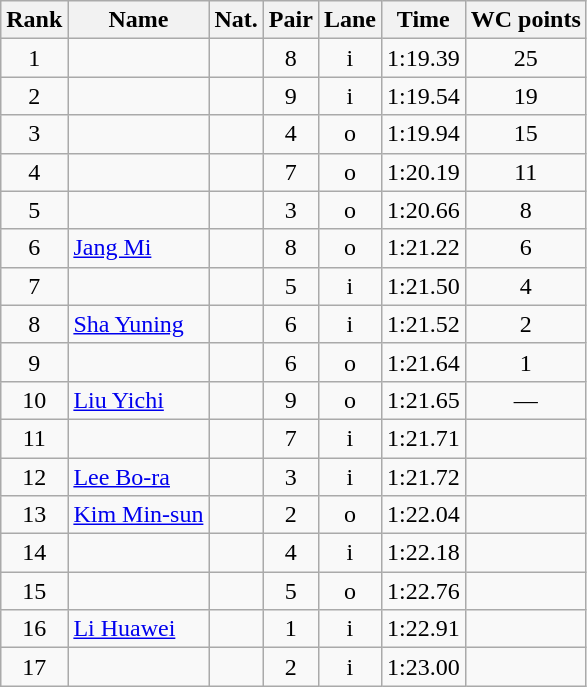<table class="wikitable sortable" style="text-align:center">
<tr>
<th>Rank</th>
<th>Name</th>
<th>Nat.</th>
<th>Pair</th>
<th>Lane</th>
<th>Time</th>
<th>WC points</th>
</tr>
<tr>
<td>1</td>
<td align=left></td>
<td></td>
<td>8</td>
<td>i</td>
<td>1:19.39</td>
<td>25</td>
</tr>
<tr>
<td>2</td>
<td align=left></td>
<td></td>
<td>9</td>
<td>i</td>
<td>1:19.54</td>
<td>19</td>
</tr>
<tr>
<td>3</td>
<td align=left></td>
<td></td>
<td>4</td>
<td>o</td>
<td>1:19.94</td>
<td>15</td>
</tr>
<tr>
<td>4</td>
<td align=left></td>
<td></td>
<td>7</td>
<td>o</td>
<td>1:20.19</td>
<td>11</td>
</tr>
<tr>
<td>5</td>
<td align=left></td>
<td></td>
<td>3</td>
<td>o</td>
<td>1:20.66</td>
<td>8</td>
</tr>
<tr>
<td>6</td>
<td align=left><a href='#'>Jang Mi</a></td>
<td></td>
<td>8</td>
<td>o</td>
<td>1:21.22</td>
<td>6</td>
</tr>
<tr>
<td>7</td>
<td align=left></td>
<td></td>
<td>5</td>
<td>i</td>
<td>1:21.50</td>
<td>4</td>
</tr>
<tr>
<td>8</td>
<td align=left><a href='#'>Sha Yuning</a></td>
<td></td>
<td>6</td>
<td>i</td>
<td>1:21.52</td>
<td>2</td>
</tr>
<tr>
<td>9</td>
<td align=left></td>
<td></td>
<td>6</td>
<td>o</td>
<td>1:21.64</td>
<td>1</td>
</tr>
<tr>
<td>10</td>
<td align=left><a href='#'>Liu Yichi</a></td>
<td></td>
<td>9</td>
<td>o</td>
<td>1:21.65</td>
<td>—</td>
</tr>
<tr>
<td>11</td>
<td align=left></td>
<td></td>
<td>7</td>
<td>i</td>
<td>1:21.71</td>
<td></td>
</tr>
<tr>
<td>12</td>
<td align=left><a href='#'>Lee Bo-ra</a></td>
<td></td>
<td>3</td>
<td>i</td>
<td>1:21.72</td>
<td></td>
</tr>
<tr>
<td>13</td>
<td align=left><a href='#'>Kim Min-sun</a></td>
<td></td>
<td>2</td>
<td>o</td>
<td>1:22.04</td>
<td></td>
</tr>
<tr>
<td>14</td>
<td align=left></td>
<td></td>
<td>4</td>
<td>i</td>
<td>1:22.18</td>
<td></td>
</tr>
<tr>
<td>15</td>
<td align=left></td>
<td></td>
<td>5</td>
<td>o</td>
<td>1:22.76</td>
<td></td>
</tr>
<tr>
<td>16</td>
<td align=left><a href='#'>Li Huawei</a></td>
<td></td>
<td>1</td>
<td>i</td>
<td>1:22.91</td>
<td></td>
</tr>
<tr>
<td>17</td>
<td align=left></td>
<td></td>
<td>2</td>
<td>i</td>
<td>1:23.00</td>
<td></td>
</tr>
</table>
